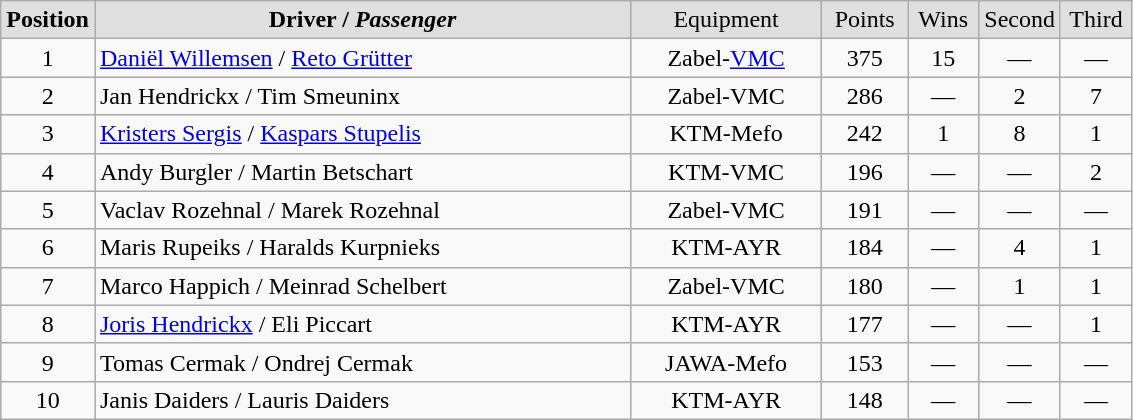<table class="wikitable">
<tr align="center" style="background:#dfdfdf;">
<td width="50"><strong>Position</strong></td>
<td width="350"><strong>Driver / <em>Passenger<strong><em></td>
<td width="120"></strong>Equipment<strong></td>
<td width="50"></strong>Points<strong></td>
<td width="40"></strong>Wins<strong></td>
<td width="40"></strong>Second<strong></td>
<td width="40"></strong>Third<strong></td>
</tr>
<tr align="center">
<td></strong>1<strong></td>
<td align="left"> <a href='#'>Daniël Willemsen</a> /  </em><a href='#'>Reto Grütter</a><em></td>
<td>Zabel-<a href='#'>VMC</a></td>
<td>375</td>
<td>15</td>
<td>—</td>
<td>—</td>
</tr>
<tr align="center">
<td></strong>2<strong></td>
<td align="left"> Jan Hendrickx / </em>Tim Smeuninx<em></td>
<td>Zabel-VMC</td>
<td>286</td>
<td>—</td>
<td>2</td>
<td>7</td>
</tr>
<tr align="center">
<td></strong>3<strong></td>
<td align="left"> <a href='#'>Kristers Sergis</a> / </em><a href='#'>Kaspars Stupelis</a><em></td>
<td>KTM-Mefo</td>
<td>242</td>
<td>1</td>
<td>8</td>
<td>1</td>
</tr>
<tr align="center">
<td></strong>4<strong></td>
<td align="left"> Andy Burgler / </em>Martin Betschart<em></td>
<td>KTM-VMC</td>
<td>196</td>
<td>—</td>
<td>—</td>
<td>2</td>
</tr>
<tr align="center">
<td></strong>5<strong></td>
<td align="left"> Vaclav Rozehnal / </em>Marek Rozehnal<em></td>
<td>Zabel-VMC</td>
<td>191</td>
<td>—</td>
<td>—</td>
<td>—</td>
</tr>
<tr align="center">
<td></strong>6<strong></td>
<td align="left"> Maris Rupeiks / </em>Haralds Kurpnieks<em></td>
<td>KTM-AYR</td>
<td>184</td>
<td>—</td>
<td>4</td>
<td>1</td>
</tr>
<tr align="center">
<td></strong>7<strong></td>
<td align="left"> Marco Happich /  </em>Meinrad Schelbert<em></td>
<td>Zabel-VMC</td>
<td>180</td>
<td>—</td>
<td>1</td>
<td>1</td>
</tr>
<tr align="center">
<td></strong>8<strong></td>
<td align="left"> <a href='#'>Joris Hendrickx</a> / </em>Eli Piccart<em></td>
<td>KTM-AYR</td>
<td>177</td>
<td>—</td>
<td>—</td>
<td>1</td>
</tr>
<tr align="center">
<td></strong>9<strong></td>
<td align="left"> Tomas Cermak / </em>Ondrej Cermak<em></td>
<td>JAWA-Mefo</td>
<td>153</td>
<td>—</td>
<td>—</td>
<td>—</td>
</tr>
<tr align="center">
<td></strong>10<strong></td>
<td align="left"> Janis Daiders / </em>Lauris Daiders<em></td>
<td>KTM-AYR</td>
<td>148</td>
<td>—</td>
<td>—</td>
<td>—</td>
</tr>
</table>
